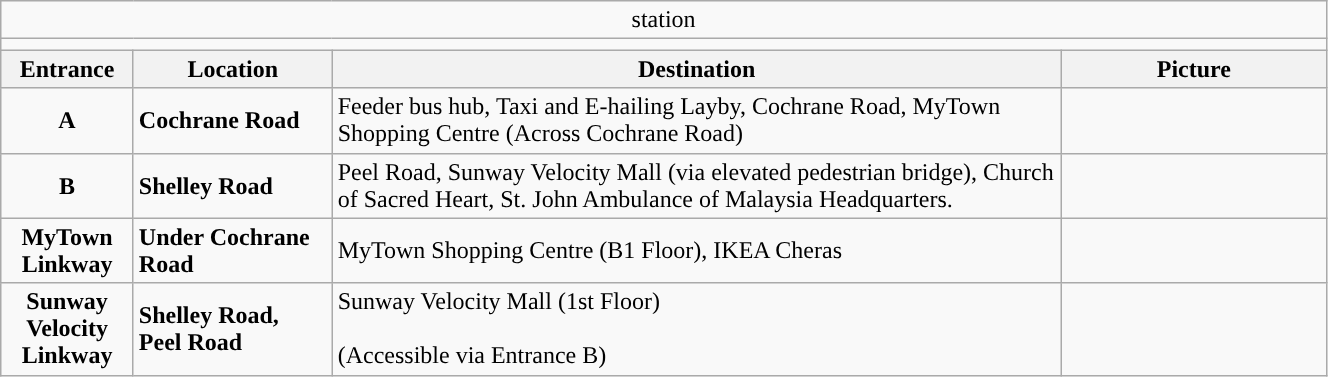<table class="wikitable" style="width:70%">
<tr>
<td colspan="4" align="center"> station</td>
</tr>
<tr>
<td colspan="4" align="center"></td>
</tr>
<tr>
<th style="width:10%">Entrance</th>
<th style="width:15%">Location</th>
<th style="width:55%">Destination</th>
<th style="width:20%">Picture</th>
</tr>
<tr>
<td align="center"><strong><span>A</span></strong></td>
<td><strong>Cochrane Road</strong></td>
<td>Feeder bus hub, Taxi and E-hailing Layby, Cochrane Road, MyTown Shopping Centre (Across Cochrane Road)</td>
<td></td>
</tr>
<tr>
<td align="center"><strong><span>B</span></strong></td>
<td><strong>Shelley Road</strong></td>
<td>Peel Road, Sunway Velocity Mall (via elevated pedestrian bridge), Church of Sacred Heart, St. John Ambulance of Malaysia Headquarters.</td>
<td></td>
</tr>
<tr>
<td align="center"><strong>MyTown Linkway</strong></td>
<td><strong>Under Cochrane Road</strong></td>
<td>MyTown Shopping Centre (B1 Floor), IKEA Cheras</td>
<td></td>
</tr>
<tr>
<td align="center"><strong>Sunway Velocity Linkway</strong></td>
<td><strong>Shelley Road, Peel Road</strong></td>
<td>Sunway Velocity Mall (1st Floor)<br><br>(Accessible via Entrance B)</td>
<td></td>
</tr>
</table>
